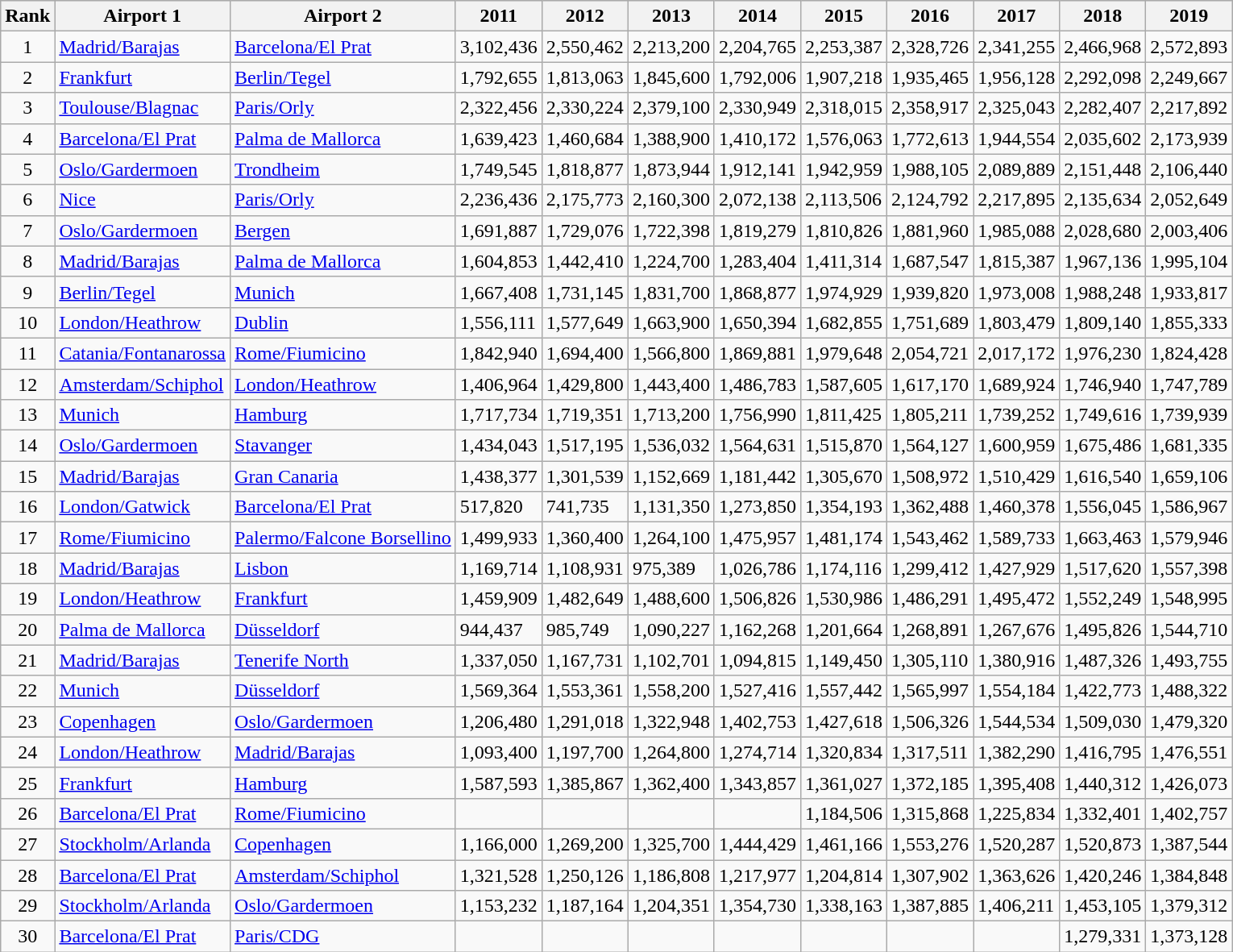<table class="wikitable sortable">
<tr style="background:lightgrey;">
<th>Rank</th>
<th>Airport 1</th>
<th>Airport 2</th>
<th>2011</th>
<th>2012</th>
<th>2013</th>
<th>2014</th>
<th>2015</th>
<th>2016</th>
<th>2017</th>
<th>2018</th>
<th>2019</th>
</tr>
<tr>
<td align=center>1</td>
<td> <a href='#'>Madrid/Barajas</a></td>
<td> <a href='#'>Barcelona/El Prat</a></td>
<td>3,102,436</td>
<td>2,550,462</td>
<td>2,213,200</td>
<td>2,204,765</td>
<td>2,253,387</td>
<td>2,328,726</td>
<td>2,341,255</td>
<td>2,466,968</td>
<td>2,572,893</td>
</tr>
<tr>
<td align=center>2</td>
<td> <a href='#'>Frankfurt</a></td>
<td> <a href='#'>Berlin/Tegel</a></td>
<td>1,792,655</td>
<td>1,813,063</td>
<td>1,845,600</td>
<td>1,792,006</td>
<td>1,907,218</td>
<td>1,935,465</td>
<td>1,956,128</td>
<td>2,292,098</td>
<td>2,249,667</td>
</tr>
<tr>
<td align=center>3</td>
<td> <a href='#'>Toulouse/Blagnac</a></td>
<td> <a href='#'>Paris/Orly</a></td>
<td>2,322,456</td>
<td>2,330,224</td>
<td>2,379,100</td>
<td>2,330,949</td>
<td>2,318,015</td>
<td>2,358,917</td>
<td>2,325,043</td>
<td>2,282,407</td>
<td>2,217,892</td>
</tr>
<tr>
<td align=center>4</td>
<td> <a href='#'>Barcelona/El Prat</a></td>
<td> <a href='#'>Palma de Mallorca</a></td>
<td>1,639,423</td>
<td>1,460,684</td>
<td>1,388,900</td>
<td>1,410,172</td>
<td>1,576,063</td>
<td>1,772,613</td>
<td>1,944,554</td>
<td>2,035,602</td>
<td>2,173,939</td>
</tr>
<tr>
<td align=center>5</td>
<td> <a href='#'>Oslo/Gardermoen</a></td>
<td> <a href='#'>Trondheim</a></td>
<td>1,749,545</td>
<td>1,818,877</td>
<td>1,873,944</td>
<td>1,912,141</td>
<td>1,942,959</td>
<td>1,988,105</td>
<td>2,089,889</td>
<td>2,151,448</td>
<td>2,106,440</td>
</tr>
<tr>
<td align=center>6</td>
<td> <a href='#'>Nice</a></td>
<td> <a href='#'>Paris/Orly</a></td>
<td>2,236,436</td>
<td>2,175,773</td>
<td>2,160,300</td>
<td>2,072,138</td>
<td>2,113,506</td>
<td>2,124,792</td>
<td>2,217,895</td>
<td>2,135,634</td>
<td>2,052,649</td>
</tr>
<tr>
<td align=center>7</td>
<td> <a href='#'>Oslo/Gardermoen</a></td>
<td> <a href='#'>Bergen</a></td>
<td>1,691,887</td>
<td>1,729,076</td>
<td>1,722,398</td>
<td>1,819,279</td>
<td>1,810,826</td>
<td>1,881,960</td>
<td>1,985,088</td>
<td>2,028,680</td>
<td>2,003,406</td>
</tr>
<tr>
<td align=center>8</td>
<td> <a href='#'>Madrid/Barajas</a></td>
<td> <a href='#'>Palma de Mallorca</a></td>
<td>1,604,853</td>
<td>1,442,410</td>
<td>1,224,700</td>
<td>1,283,404</td>
<td>1,411,314</td>
<td>1,687,547</td>
<td>1,815,387</td>
<td>1,967,136</td>
<td>1,995,104</td>
</tr>
<tr>
<td align=center>9</td>
<td> <a href='#'>Berlin/Tegel</a></td>
<td> <a href='#'>Munich</a></td>
<td>1,667,408</td>
<td>1,731,145</td>
<td>1,831,700</td>
<td>1,868,877</td>
<td>1,974,929</td>
<td>1,939,820</td>
<td>1,973,008</td>
<td>1,988,248</td>
<td>1,933,817</td>
</tr>
<tr>
<td align=center>10</td>
<td> <a href='#'>London/Heathrow</a></td>
<td> <a href='#'>Dublin</a></td>
<td>1,556,111</td>
<td>1,577,649</td>
<td>1,663,900</td>
<td>1,650,394</td>
<td>1,682,855</td>
<td>1,751,689</td>
<td>1,803,479</td>
<td>1,809,140</td>
<td>1,855,333</td>
</tr>
<tr>
<td align=center>11</td>
<td> <a href='#'>Catania/Fontanarossa</a></td>
<td> <a href='#'>Rome/Fiumicino</a></td>
<td>1,842,940</td>
<td>1,694,400</td>
<td>1,566,800</td>
<td>1,869,881</td>
<td>1,979,648</td>
<td>2,054,721</td>
<td>2,017,172</td>
<td>1,976,230 </td>
<td>1,824,428</td>
</tr>
<tr>
<td align=center>12</td>
<td> <a href='#'>Amsterdam/Schiphol</a></td>
<td> <a href='#'>London/Heathrow</a></td>
<td>1,406,964</td>
<td>1,429,800</td>
<td>1,443,400</td>
<td>1,486,783</td>
<td>1,587,605</td>
<td>1,617,170</td>
<td>1,689,924</td>
<td>1,746,940</td>
<td>1,747,789</td>
</tr>
<tr>
<td align=center>13</td>
<td> <a href='#'>Munich</a></td>
<td> <a href='#'>Hamburg</a></td>
<td>1,717,734</td>
<td>1,719,351</td>
<td>1,713,200</td>
<td>1,756,990</td>
<td>1,811,425</td>
<td>1,805,211</td>
<td>1,739,252</td>
<td>1,749,616</td>
<td>1,739,939</td>
</tr>
<tr>
<td align=center>14</td>
<td> <a href='#'>Oslo/Gardermoen</a></td>
<td> <a href='#'>Stavanger</a></td>
<td>1,434,043</td>
<td>1,517,195</td>
<td>1,536,032</td>
<td>1,564,631</td>
<td>1,515,870</td>
<td>1,564,127</td>
<td>1,600,959</td>
<td>1,675,486</td>
<td>1,681,335</td>
</tr>
<tr>
<td align=center>15</td>
<td> <a href='#'>Madrid/Barajas</a></td>
<td> <a href='#'>Gran Canaria</a></td>
<td>1,438,377</td>
<td>1,301,539</td>
<td>1,152,669</td>
<td>1,181,442</td>
<td>1,305,670</td>
<td>1,508,972</td>
<td>1,510,429</td>
<td>1,616,540</td>
<td>1,659,106</td>
</tr>
<tr>
<td align=center>16</td>
<td> <a href='#'>London/Gatwick</a></td>
<td> <a href='#'>Barcelona/El Prat</a></td>
<td>517,820</td>
<td>741,735</td>
<td>1,131,350</td>
<td>1,273,850</td>
<td>1,354,193</td>
<td>1,362,488</td>
<td>1,460,378</td>
<td>1,556,045</td>
<td>1,586,967</td>
</tr>
<tr>
<td align=center>17</td>
<td> <a href='#'>Rome/Fiumicino</a></td>
<td> <a href='#'>Palermo/Falcone Borsellino</a></td>
<td>1,499,933</td>
<td>1,360,400</td>
<td>1,264,100</td>
<td>1,475,957</td>
<td>1,481,174</td>
<td>1,543,462</td>
<td>1,589,733</td>
<td>1,663,463 </td>
<td>1,579,946</td>
</tr>
<tr>
<td align=center>18</td>
<td> <a href='#'>Madrid/Barajas</a></td>
<td> <a href='#'>Lisbon</a></td>
<td>1,169,714</td>
<td>1,108,931</td>
<td>975,389</td>
<td>1,026,786</td>
<td>1,174,116</td>
<td>1,299,412</td>
<td>1,427,929</td>
<td>1,517,620</td>
<td>1,557,398</td>
</tr>
<tr>
<td align=center>19</td>
<td> <a href='#'>London/Heathrow</a></td>
<td> <a href='#'>Frankfurt</a></td>
<td>1,459,909</td>
<td>1,482,649</td>
<td>1,488,600</td>
<td>1,506,826</td>
<td>1,530,986</td>
<td>1,486,291</td>
<td>1,495,472</td>
<td>1,552,249</td>
<td>1,548,995</td>
</tr>
<tr>
<td align=center>20</td>
<td> <a href='#'>Palma de Mallorca</a></td>
<td> <a href='#'>Düsseldorf</a></td>
<td>944,437</td>
<td>985,749</td>
<td>1,090,227</td>
<td>1,162,268</td>
<td>1,201,664</td>
<td>1,268,891</td>
<td>1,267,676</td>
<td>1,495,826</td>
<td>1,544,710</td>
</tr>
<tr>
<td align=center>21</td>
<td> <a href='#'>Madrid/Barajas</a></td>
<td> <a href='#'>Tenerife North</a></td>
<td>1,337,050</td>
<td>1,167,731</td>
<td>1,102,701</td>
<td>1,094,815</td>
<td>1,149,450</td>
<td>1,305,110</td>
<td>1,380,916</td>
<td>1,487,326</td>
<td>1,493,755</td>
</tr>
<tr>
<td align=center>22</td>
<td> <a href='#'>Munich</a></td>
<td> <a href='#'>Düsseldorf</a></td>
<td>1,569,364</td>
<td>1,553,361</td>
<td>1,558,200</td>
<td>1,527,416</td>
<td>1,557,442</td>
<td>1,565,997</td>
<td>1,554,184</td>
<td>1,422,773</td>
<td>1,488,322</td>
</tr>
<tr>
<td align=center>23</td>
<td> <a href='#'>Copenhagen</a></td>
<td> <a href='#'>Oslo/Gardermoen</a></td>
<td>1,206,480</td>
<td>1,291,018</td>
<td>1,322,948</td>
<td>1,402,753</td>
<td>1,427,618</td>
<td>1,506,326</td>
<td>1,544,534</td>
<td>1,509,030</td>
<td>1,479,320</td>
</tr>
<tr>
<td align=center>24</td>
<td> <a href='#'>London/Heathrow</a></td>
<td> <a href='#'>Madrid/Barajas</a></td>
<td>1,093,400</td>
<td>1,197,700</td>
<td>1,264,800</td>
<td>1,274,714</td>
<td>1,320,834</td>
<td>1,317,511</td>
<td>1,382,290</td>
<td>1,416,795</td>
<td>1,476,551</td>
</tr>
<tr>
<td align=center>25</td>
<td> <a href='#'>Frankfurt</a></td>
<td> <a href='#'>Hamburg</a></td>
<td>1,587,593</td>
<td>1,385,867</td>
<td>1,362,400</td>
<td>1,343,857</td>
<td>1,361,027</td>
<td>1,372,185</td>
<td>1,395,408</td>
<td>1,440,312</td>
<td>1,426,073</td>
</tr>
<tr>
<td align=center>26</td>
<td> <a href='#'>Barcelona/El Prat</a></td>
<td> <a href='#'>Rome/Fiumicino</a></td>
<td></td>
<td></td>
<td></td>
<td></td>
<td>1,184,506</td>
<td>1,315,868</td>
<td>1,225,834</td>
<td>1,332,401</td>
<td>1,402,757</td>
</tr>
<tr>
<td align=center>27</td>
<td> <a href='#'>Stockholm/Arlanda</a></td>
<td> <a href='#'>Copenhagen</a></td>
<td>1,166,000</td>
<td>1,269,200</td>
<td>1,325,700</td>
<td>1,444,429</td>
<td>1,461,166</td>
<td>1,553,276</td>
<td>1,520,287</td>
<td>1,520,873</td>
<td>1,387,544</td>
</tr>
<tr>
<td align=center>28</td>
<td> <a href='#'>Barcelona/El Prat</a></td>
<td> <a href='#'>Amsterdam/Schiphol</a></td>
<td>1,321,528</td>
<td>1,250,126</td>
<td>1,186,808</td>
<td>1,217,977</td>
<td>1,204,814</td>
<td>1,307,902</td>
<td>1,363,626</td>
<td>1,420,246</td>
<td>1,384,848</td>
</tr>
<tr>
<td align=center>29</td>
<td> <a href='#'>Stockholm/Arlanda</a></td>
<td> <a href='#'>Oslo/Gardermoen</a></td>
<td>1,153,232</td>
<td>1,187,164</td>
<td>1,204,351</td>
<td>1,354,730</td>
<td>1,338,163</td>
<td>1,387,885</td>
<td>1,406,211</td>
<td>1,453,105</td>
<td>1,379,312</td>
</tr>
<tr>
<td align=center>30</td>
<td> <a href='#'>Barcelona/El Prat</a></td>
<td> <a href='#'>Paris/CDG</a></td>
<td></td>
<td></td>
<td></td>
<td></td>
<td></td>
<td></td>
<td></td>
<td>1,279,331</td>
<td>1,373,128</td>
</tr>
</table>
